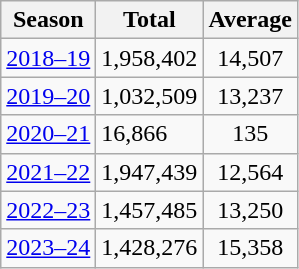<table class="wikitable">
<tr>
<th>Season</th>
<th>Total</th>
<th width>Average</th>
</tr>
<tr>
<td><a href='#'>2018–19</a></td>
<td>1,958,402</td>
<td style="text-align: center;">14,507</td>
</tr>
<tr>
<td><a href='#'>2019–20</a></td>
<td>1,032,509</td>
<td style="text-align: center;">13,237</td>
</tr>
<tr>
<td><a href='#'>2020–21</a></td>
<td>16,866</td>
<td style="text-align: center;">135</td>
</tr>
<tr>
<td><a href='#'>2021–22</a></td>
<td>1,947,439</td>
<td style="text-align: center;">12,564</td>
</tr>
<tr>
<td><a href='#'>2022–23</a></td>
<td>1,457,485</td>
<td style="text-align: center;">13,250</td>
</tr>
<tr>
<td><a href='#'>2023–24</a></td>
<td>1,428,276</td>
<td style="text-align: center;">15,358</td>
</tr>
</table>
